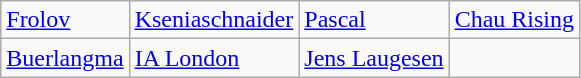<table class="wikitable">
<tr>
<td><a href='#'>Frolov</a></td>
<td><a href='#'>Kseniaschnaider</a></td>
<td><a href='#'>Pascal</a></td>
<td><a href='#'>Chau Rising</a></td>
</tr>
<tr>
<td><a href='#'>Buerlangma</a></td>
<td><a href='#'>IA London</a></td>
<td><a href='#'>Jens Laugesen</a></td>
<td></td>
</tr>
</table>
